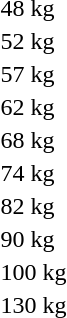<table>
<tr>
<td>48 kg</td>
<td></td>
<td></td>
<td></td>
</tr>
<tr>
<td>52 kg</td>
<td></td>
<td></td>
<td></td>
</tr>
<tr>
<td>57 kg</td>
<td></td>
<td></td>
<td></td>
</tr>
<tr>
<td>62 kg</td>
<td></td>
<td></td>
<td></td>
</tr>
<tr>
<td>68 kg</td>
<td></td>
<td></td>
<td></td>
</tr>
<tr>
<td>74 kg</td>
<td></td>
<td></td>
<td></td>
</tr>
<tr>
<td>82 kg</td>
<td></td>
<td></td>
<td></td>
</tr>
<tr>
<td>90 kg</td>
<td></td>
<td></td>
<td></td>
</tr>
<tr>
<td>100 kg</td>
<td></td>
<td></td>
<td></td>
</tr>
<tr>
<td>130 kg</td>
<td></td>
<td></td>
<td></td>
</tr>
</table>
